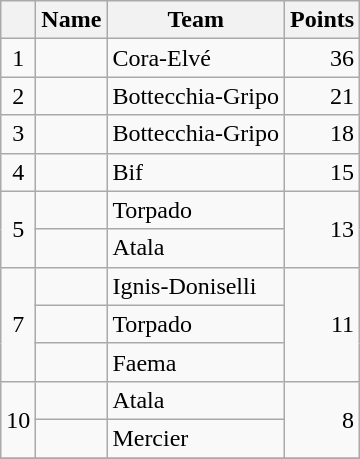<table class="wikitable">
<tr>
<th></th>
<th>Name</th>
<th>Team</th>
<th>Points</th>
</tr>
<tr>
<td style="text-align:center">1</td>
<td></td>
<td>Cora-Elvé</td>
<td align="right">36</td>
</tr>
<tr>
<td style="text-align:center">2</td>
<td></td>
<td>Bottecchia-Gripo</td>
<td align="right">21</td>
</tr>
<tr>
<td style="text-align:center">3</td>
<td></td>
<td>Bottecchia-Gripo</td>
<td align="right">18</td>
</tr>
<tr>
<td style="text-align:center">4</td>
<td></td>
<td>Bif</td>
<td align="right">15</td>
</tr>
<tr>
<td style="text-align:center" rowspan="2">5</td>
<td></td>
<td>Torpado</td>
<td align="right" rowspan="2">13</td>
</tr>
<tr>
<td></td>
<td>Atala</td>
</tr>
<tr>
<td style="text-align:center" rowspan="3">7</td>
<td></td>
<td>Ignis-Doniselli</td>
<td align="right" rowspan="3">11</td>
</tr>
<tr>
<td></td>
<td>Torpado</td>
</tr>
<tr>
<td></td>
<td>Faema</td>
</tr>
<tr>
<td style="text-align:center" rowspan="2">10</td>
<td></td>
<td>Atala</td>
<td align="right" rowspan="2">8</td>
</tr>
<tr>
<td></td>
<td>Mercier</td>
</tr>
<tr>
</tr>
</table>
